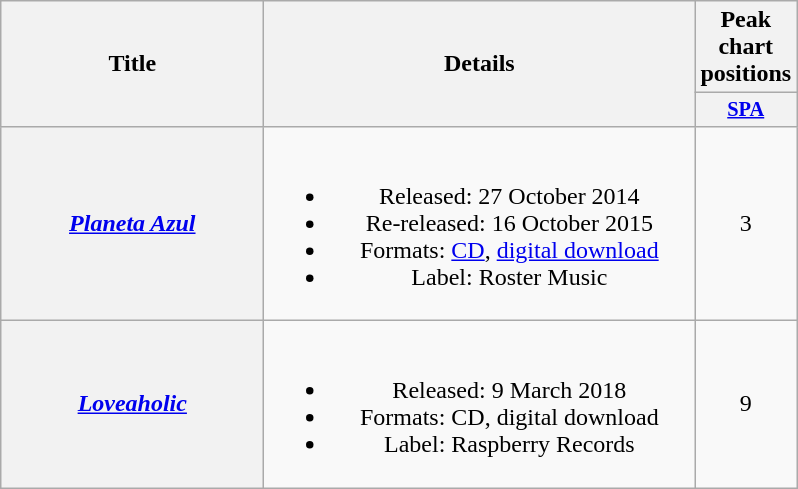<table class="wikitable plainrowheaders" style="text-align:center;">
<tr>
<th scope="col" rowspan="2" style="width:10.5em;">Title</th>
<th scope="col" rowspan="2" style="width:17.5em;">Details</th>
<th scope="col" colspan="1">Peak chart positions</th>
</tr>
<tr>
<th scope="col" style="width:3em;font-size:85%;"><a href='#'>SPA</a><br></th>
</tr>
<tr>
<th scope="row"><em><a href='#'>Planeta Azul</a></em></th>
<td><br><ul><li>Released: 27 October 2014</li><li>Re-released: 16 October 2015</li><li>Formats: <a href='#'>CD</a>, <a href='#'>digital download</a></li><li>Label: Roster Music</li></ul></td>
<td>3</td>
</tr>
<tr>
<th scope="row"><em><a href='#'>Loveaholic</a></em></th>
<td><br><ul><li>Released: 9 March 2018</li><li>Formats: CD, digital download</li><li>Label: Raspberry Records</li></ul></td>
<td>9</td>
</tr>
</table>
